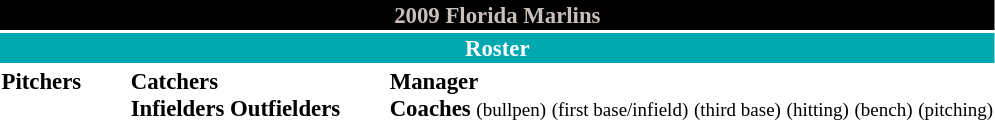<table class="toccolours" style="font-size: 95%;">
<tr>
<th colspan="10" style="background-color: #000000; color: #C9C0BB; text-align: center;">2009 Florida Marlins</th>
</tr>
<tr>
<td colspan="10" style="background-color: #00a8b0; color: #FFFFFF; text-align: center;"><strong>Roster</strong></td>
</tr>
<tr>
<td valign="top"><strong>Pitchers</strong><br>























</td>
<td width="25px"></td>
<td valign="top"><strong>Catchers</strong><br>

<strong>Infielders</strong>










<strong>Outfielders</strong>






</td>
<td width="25px"></td>
<td valign="top"><strong>Manager</strong><br>
<strong>Coaches</strong>

 <small>(bullpen)</small>
 <small>(first base/infield)</small>
 <small>(third base)</small>
 <small>(hitting)</small>
 <small>(bench)</small>
 <small>(pitching)</small></td>
</tr>
</table>
